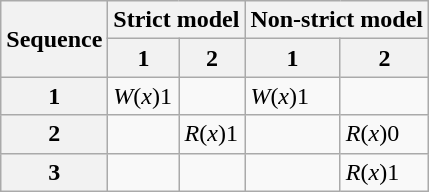<table class="wikitable">
<tr>
<th rowspan=2>Sequence</th>
<th colspan=2>Strict model</th>
<th colspan=2>Non-strict model</th>
</tr>
<tr>
<th>1</th>
<th>2</th>
<th>1</th>
<th>2</th>
</tr>
<tr>
<th>1</th>
<td><em>W</em>(<em>x</em>)1</td>
<td></td>
<td><em>W</em>(<em>x</em>)1</td>
<td></td>
</tr>
<tr>
<th>2</th>
<td></td>
<td><em>R</em>(<em>x</em>)1</td>
<td></td>
<td><em>R</em>(<em>x</em>)0</td>
</tr>
<tr>
<th>3</th>
<td></td>
<td></td>
<td></td>
<td><em>R</em>(<em>x</em>)1</td>
</tr>
</table>
